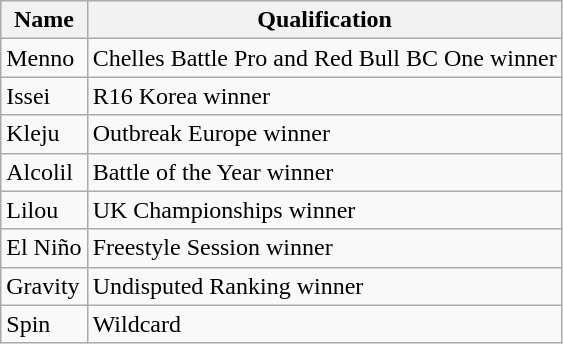<table class="wikitable">
<tr>
<th>Name</th>
<th>Qualification</th>
</tr>
<tr>
<td> Menno</td>
<td>Chelles Battle Pro and Red Bull BC One winner</td>
</tr>
<tr>
<td> Issei</td>
<td>R16 Korea winner</td>
</tr>
<tr>
<td> Kleju</td>
<td>Outbreak Europe winner</td>
</tr>
<tr>
<td> Alcolil</td>
<td>Battle of the Year winner</td>
</tr>
<tr>
<td> Lilou</td>
<td>UK Championships winner</td>
</tr>
<tr>
<td> El Niño</td>
<td>Freestyle Session winner</td>
</tr>
<tr>
<td> Gravity</td>
<td>Undisputed Ranking winner</td>
</tr>
<tr>
<td> Spin</td>
<td>Wildcard</td>
</tr>
</table>
